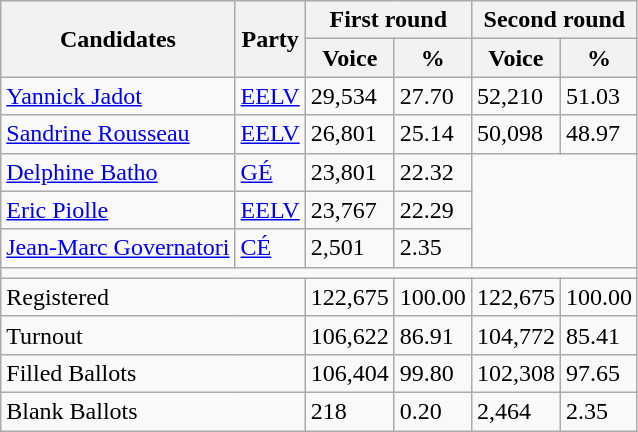<table class="wikitable">
<tr>
<th rowspan="2">Candidates</th>
<th rowspan="2">Party</th>
<th colspan="2">First round</th>
<th colspan="2">Second round</th>
</tr>
<tr>
<th>Voice</th>
<th>%</th>
<th>Voice</th>
<th>%</th>
</tr>
<tr>
<td><a href='#'>Yannick Jadot</a></td>
<td><a href='#'>EELV</a></td>
<td>29,534</td>
<td>27.70</td>
<td>52,210</td>
<td>51.03</td>
</tr>
<tr>
<td><a href='#'>Sandrine Rousseau</a></td>
<td><a href='#'>EELV</a></td>
<td>26,801</td>
<td>25.14</td>
<td>50,098</td>
<td>48.97</td>
</tr>
<tr>
<td><a href='#'>Delphine Batho</a></td>
<td><a href='#'>GÉ</a></td>
<td>23,801</td>
<td>22.32</td>
<td colspan="2" rowspan="3"></td>
</tr>
<tr>
<td><a href='#'>Eric Piolle</a></td>
<td><a href='#'>EELV</a></td>
<td>23,767</td>
<td>22.29</td>
</tr>
<tr>
<td><a href='#'>Jean-Marc Governatori</a></td>
<td><a href='#'>CÉ</a></td>
<td>2,501</td>
<td>2.35</td>
</tr>
<tr>
<td colspan="6"></td>
</tr>
<tr>
<td colspan="2">Registered</td>
<td>122,675</td>
<td>100.00</td>
<td>122,675</td>
<td>100.00</td>
</tr>
<tr>
<td colspan="2">Turnout</td>
<td>106,622</td>
<td>86.91</td>
<td>104,772</td>
<td>85.41</td>
</tr>
<tr>
<td colspan="2">Filled Ballots</td>
<td>106,404</td>
<td>99.80</td>
<td>102,308</td>
<td>97.65</td>
</tr>
<tr>
<td colspan="2">Blank Ballots</td>
<td>218</td>
<td>0.20</td>
<td>2,464</td>
<td>2.35</td>
</tr>
</table>
